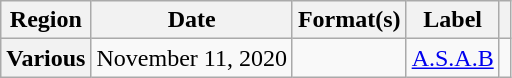<table class="wikitable plainrowheaders">
<tr>
<th scope="col">Region</th>
<th scope="col">Date</th>
<th scope="col">Format(s)</th>
<th scope="col">Label</th>
<th scope="col"></th>
</tr>
<tr>
<th scope="row">Various</th>
<td>November 11, 2020</td>
<td></td>
<td><a href='#'>A.S.A.B</a></td>
<td align="center"></td>
</tr>
</table>
